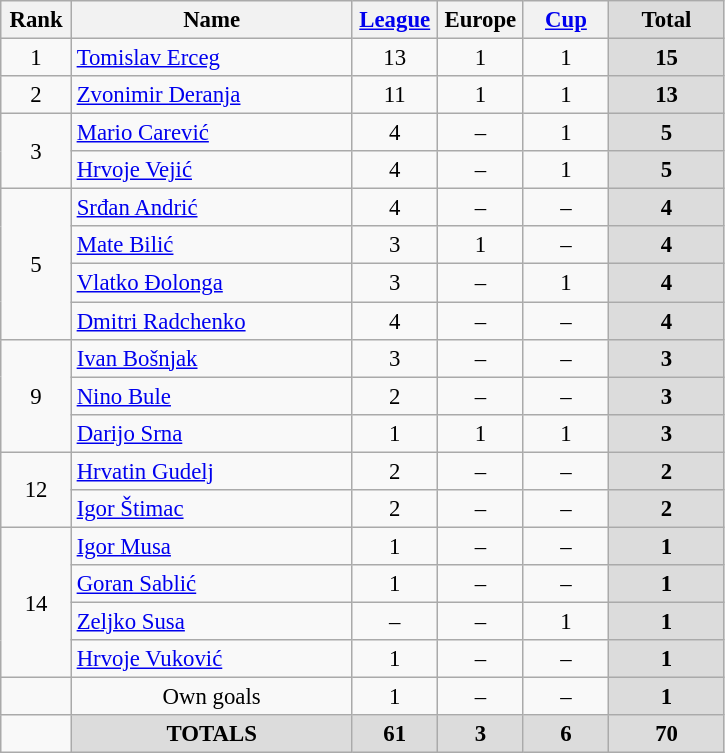<table class="wikitable" style="font-size: 95%; text-align: center;">
<tr>
<th width=40>Rank</th>
<th width=180>Name</th>
<th width=50><a href='#'>League</a></th>
<th width=50>Europe</th>
<th width=50><a href='#'>Cup</a></th>
<th width=70 style="background: #DCDCDC">Total</th>
</tr>
<tr>
<td rowspan=1>1</td>
<td style="text-align:left;"> <a href='#'>Tomislav Erceg</a></td>
<td>13</td>
<td>1</td>
<td>1</td>
<th style="background: #DCDCDC">15</th>
</tr>
<tr>
<td rowspan=1>2</td>
<td style="text-align:left;"> <a href='#'>Zvonimir Deranja</a></td>
<td>11</td>
<td>1</td>
<td>1</td>
<th style="background: #DCDCDC">13</th>
</tr>
<tr>
<td rowspan=2>3</td>
<td style="text-align:left;"> <a href='#'>Mario Carević</a></td>
<td>4</td>
<td>–</td>
<td>1</td>
<th style="background: #DCDCDC">5</th>
</tr>
<tr>
<td style="text-align:left;"> <a href='#'>Hrvoje Vejić</a></td>
<td>4</td>
<td>–</td>
<td>1</td>
<th style="background: #DCDCDC">5</th>
</tr>
<tr>
<td rowspan=4>5</td>
<td style="text-align:left;"> <a href='#'>Srđan Andrić</a></td>
<td>4</td>
<td>–</td>
<td>–</td>
<th style="background: #DCDCDC">4</th>
</tr>
<tr>
<td style="text-align:left;"> <a href='#'>Mate Bilić</a></td>
<td>3</td>
<td>1</td>
<td>–</td>
<th style="background: #DCDCDC">4</th>
</tr>
<tr>
<td style="text-align:left;"> <a href='#'>Vlatko Đolonga</a></td>
<td>3</td>
<td>–</td>
<td>1</td>
<th style="background: #DCDCDC">4</th>
</tr>
<tr>
<td style="text-align:left;"> <a href='#'>Dmitri Radchenko</a></td>
<td>4</td>
<td>–</td>
<td>–</td>
<th style="background: #DCDCDC">4</th>
</tr>
<tr>
<td rowspan=3>9</td>
<td style="text-align:left;"> <a href='#'>Ivan Bošnjak</a></td>
<td>3</td>
<td>–</td>
<td>–</td>
<th style="background: #DCDCDC">3</th>
</tr>
<tr>
<td style="text-align:left;"> <a href='#'>Nino Bule</a></td>
<td>2</td>
<td>–</td>
<td>–</td>
<th style="background: #DCDCDC">3</th>
</tr>
<tr>
<td style="text-align:left;"> <a href='#'>Darijo Srna</a></td>
<td>1</td>
<td>1</td>
<td>1</td>
<th style="background: #DCDCDC">3</th>
</tr>
<tr>
<td rowspan=2>12</td>
<td style="text-align:left;"> <a href='#'>Hrvatin Gudelj</a></td>
<td>2</td>
<td>–</td>
<td>–</td>
<th style="background: #DCDCDC">2</th>
</tr>
<tr>
<td style="text-align:left;"> <a href='#'>Igor Štimac</a></td>
<td>2</td>
<td>–</td>
<td>–</td>
<th style="background: #DCDCDC">2</th>
</tr>
<tr>
<td rowspan=4>14</td>
<td style="text-align:left;"> <a href='#'>Igor Musa</a></td>
<td>1</td>
<td>–</td>
<td>–</td>
<th style="background: #DCDCDC">1</th>
</tr>
<tr>
<td style="text-align:left;"> <a href='#'>Goran Sablić</a></td>
<td>1</td>
<td>–</td>
<td>–</td>
<th style="background: #DCDCDC">1</th>
</tr>
<tr>
<td style="text-align:left;"> <a href='#'>Zeljko Susa</a></td>
<td>–</td>
<td>–</td>
<td>1</td>
<th style="background: #DCDCDC">1</th>
</tr>
<tr>
<td style="text-align:left;"> <a href='#'>Hrvoje Vuković</a></td>
<td>1</td>
<td>–</td>
<td>–</td>
<th style="background: #DCDCDC">1</th>
</tr>
<tr>
<td></td>
<td style="text-align:center;">Own goals</td>
<td>1</td>
<td>–</td>
<td>–</td>
<th style="background: #DCDCDC">1</th>
</tr>
<tr>
<td></td>
<th style="background: #DCDCDC">TOTALS</th>
<th style="background: #DCDCDC">61</th>
<th style="background: #DCDCDC">3</th>
<th style="background: #DCDCDC">6</th>
<th style="background: #DCDCDC">70</th>
</tr>
</table>
